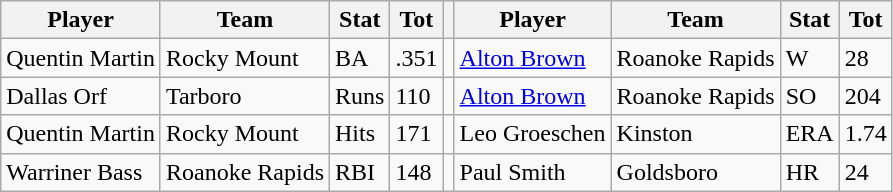<table class="wikitable">
<tr>
<th>Player</th>
<th>Team</th>
<th>Stat</th>
<th>Tot</th>
<th></th>
<th>Player</th>
<th>Team</th>
<th>Stat</th>
<th>Tot</th>
</tr>
<tr>
<td>Quentin Martin</td>
<td>Rocky Mount</td>
<td>BA</td>
<td>.351</td>
<td></td>
<td><a href='#'>Alton Brown</a></td>
<td>Roanoke Rapids</td>
<td>W</td>
<td>28</td>
</tr>
<tr>
<td>Dallas Orf</td>
<td>Tarboro</td>
<td>Runs</td>
<td>110</td>
<td></td>
<td><a href='#'>Alton Brown</a></td>
<td>Roanoke Rapids</td>
<td>SO</td>
<td>204</td>
</tr>
<tr>
<td>Quentin Martin</td>
<td>Rocky Mount</td>
<td>Hits</td>
<td>171</td>
<td></td>
<td>Leo Groeschen</td>
<td>Kinston</td>
<td>ERA</td>
<td>1.74</td>
</tr>
<tr>
<td>Warriner Bass</td>
<td>Roanoke Rapids</td>
<td>RBI</td>
<td>148</td>
<td></td>
<td>Paul Smith</td>
<td>Goldsboro</td>
<td>HR</td>
<td>24</td>
</tr>
</table>
